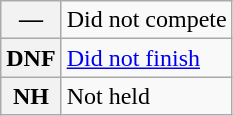<table class="wikitable">
<tr>
<th scope="row">—</th>
<td>Did not compete</td>
</tr>
<tr>
<th scope="row">DNF</th>
<td><a href='#'>Did not finish</a></td>
</tr>
<tr>
<th scope="row">NH</th>
<td>Not held</td>
</tr>
</table>
